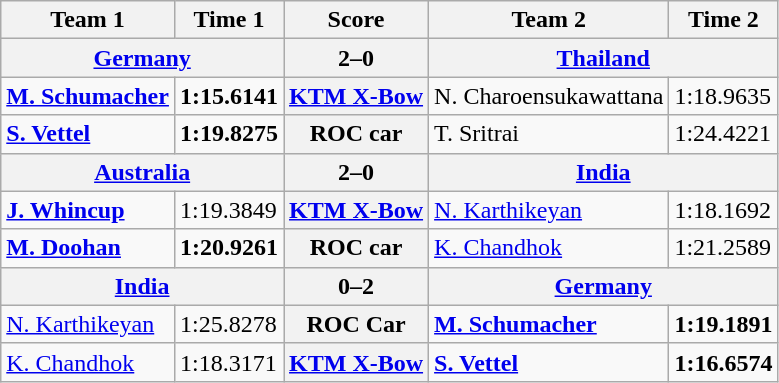<table class="wikitable">
<tr>
<th>Team 1</th>
<th>Time 1</th>
<th>Score</th>
<th>Team 2</th>
<th>Time 2</th>
</tr>
<tr>
<th colspan=2> <a href='#'>Germany</a></th>
<th>2–0</th>
<th colspan=2> <a href='#'>Thailand</a></th>
</tr>
<tr>
<td><strong><a href='#'>M. Schumacher</a></strong></td>
<td><strong>1:15.6141</strong></td>
<th><a href='#'>KTM X-Bow</a></th>
<td>N. Charoensukawattana</td>
<td>1:18.9635 </td>
</tr>
<tr>
<td><strong><a href='#'>S. Vettel</a></strong></td>
<td><strong>1:19.8275</strong></td>
<th>ROC car</th>
<td>T. Sritrai</td>
<td>1:24.4221 </td>
</tr>
<tr>
<th colspan=2> <a href='#'>Australia</a></th>
<th>2–0</th>
<th colspan=2> <a href='#'>India</a></th>
</tr>
<tr>
<td><strong><a href='#'>J. Whincup</a></strong></td>
<td>1:19.3849</td>
<th><a href='#'>KTM X-Bow</a></th>
<td><a href='#'>N. Karthikeyan</a></td>
<td>1:18.1692 </td>
</tr>
<tr>
<td><strong><a href='#'>M. Doohan</a></strong></td>
<td><strong>1:20.9261</strong></td>
<th>ROC car</th>
<td><a href='#'>K. Chandhok</a></td>
<td>1:21.2589</td>
</tr>
<tr>
<th colspan=2> <a href='#'>India</a></th>
<th>0–2</th>
<th colspan=2> <a href='#'>Germany</a></th>
</tr>
<tr>
<td><a href='#'>N. Karthikeyan</a></td>
<td>1:25.8278 </td>
<th>ROC Car</th>
<td><strong><a href='#'>M. Schumacher</a></strong></td>
<td><strong>1:19.1891</strong></td>
</tr>
<tr>
<td><a href='#'>K. Chandhok</a></td>
<td>1:18.3171</td>
<th><a href='#'>KTM X-Bow</a></th>
<td><strong><a href='#'>S. Vettel</a></strong></td>
<td><strong>1:16.6574</strong></td>
</tr>
</table>
